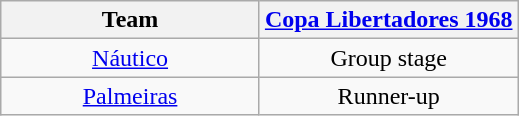<table class="wikitable">
<tr>
<th width= 50%>Team</th>
<th width= 50%><a href='#'>Copa Libertadores 1968</a></th>
</tr>
<tr align="center">
<td><a href='#'>Náutico</a></td>
<td>Group stage</td>
</tr>
<tr align="center">
<td><a href='#'>Palmeiras</a></td>
<td>Runner-up</td>
</tr>
</table>
